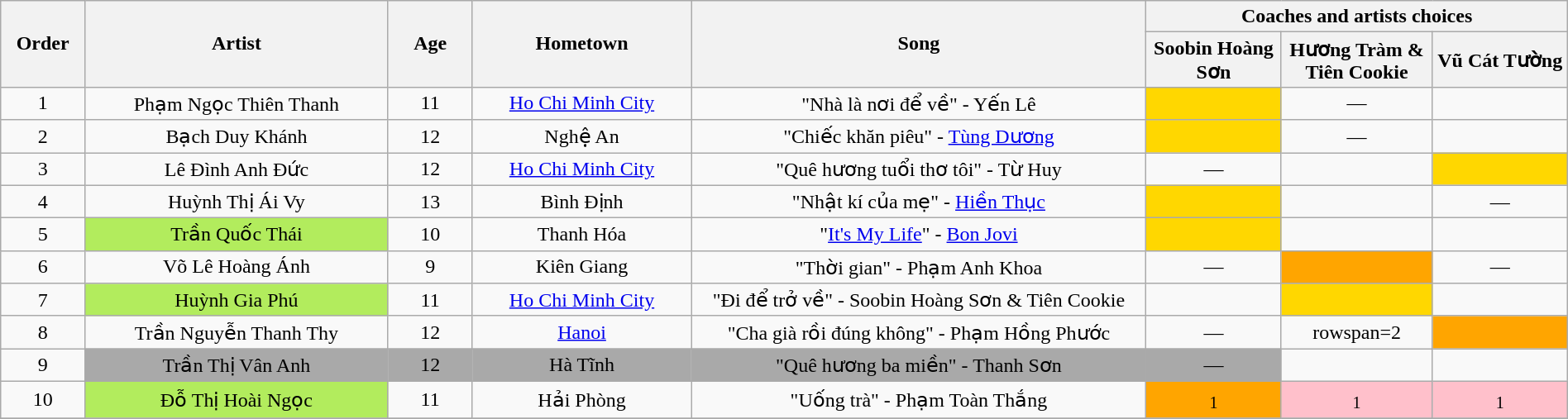<table class="wikitable" style="text-align:center; width:100%;">
<tr>
<th scope="col" rowspan="2" width="05%">Order</th>
<th scope="col" rowspan="2" width="18%">Artist</th>
<th scope="col" rowspan="2" width="05%">Age</th>
<th scope="col" rowspan="2" width="13%">Hometown</th>
<th scope="col" rowspan="2" width="27%">Song</th>
<th scope="col" colspan="4" width="26%">Coaches and artists choices</th>
</tr>
<tr>
<th width="08%">Soobin Hoàng Sơn</th>
<th width="09%">Hương Tràm & Tiên Cookie</th>
<th width="08%">Vũ Cát Tường</th>
</tr>
<tr>
<td scope="row">1</td>
<td>Phạm Ngọc Thiên Thanh</td>
<td>11</td>
<td><a href='#'>Ho Chi Minh City</a></td>
<td>"Nhà là nơi để về" - Yến Lê</td>
<td style="background:gold;text-align:center;"></td>
<td>—</td>
<td style="text-align:center;"></td>
</tr>
<tr>
<td scope="row">2</td>
<td>Bạch Duy Khánh</td>
<td>12</td>
<td>Nghệ An</td>
<td>"Chiếc khăn piêu" - <a href='#'>Tùng Dương</a></td>
<td style="background:gold;text-align:center;"></td>
<td>—</td>
<td style="text-align:center;"></td>
</tr>
<tr>
<td scope="row">3</td>
<td>Lê Đình Anh Đức</td>
<td>12</td>
<td><a href='#'>Ho Chi Minh City</a></td>
<td>"Quê hương tuổi thơ tôi" - Từ Huy</td>
<td>—</td>
<td style="text-align:center;"></td>
<td style="background:gold;text-align:center;"></td>
</tr>
<tr>
<td scope="row">4</td>
<td>Huỳnh Thị Ái Vy</td>
<td>13</td>
<td>Bình Định</td>
<td>"Nhật kí của mẹ" - <a href='#'>Hiền Thục</a></td>
<td style="background:gold;text-align:center;"></td>
<td style="text-align:center;"></td>
<td>—</td>
</tr>
<tr>
<td scope="row">5</td>
<td style="background-color:#B2EC5D;">Trần Quốc Thái</td>
<td>10</td>
<td>Thanh Hóa</td>
<td>"<a href='#'>It's My Life</a>" - <a href='#'>Bon Jovi</a></td>
<td style="background:gold;text-align:center;"></td>
<td style="text-align:center;"></td>
<td style="text-align:center;"></td>
</tr>
<tr>
<td scope="row">6</td>
<td>Võ Lê Hoàng Ánh</td>
<td>9</td>
<td>Kiên Giang</td>
<td>"Thời gian" - Phạm Anh Khoa</td>
<td>—</td>
<td style="background:orange;text-align:center;"></td>
<td>—</td>
</tr>
<tr>
<td scope="row">7</td>
<td style="background-color:#B2EC5D;">Huỳnh Gia Phú</td>
<td>11</td>
<td><a href='#'>Ho Chi Minh City</a></td>
<td>"Đi để trở về" - Soobin Hoàng Sơn & Tiên Cookie</td>
<td style="text-align:center;"></td>
<td style="background:gold;text-align:center;"></td>
<td style="text-align:center;"></td>
</tr>
<tr>
<td scope="row">8</td>
<td>Trần Nguyễn Thanh Thy</td>
<td>12</td>
<td><a href='#'>Hanoi</a></td>
<td>"Cha già rồi đúng không" - Phạm Hồng Phước</td>
<td>—</td>
<td>rowspan=2 </td>
<td style="background:orange;text-align:center;"></td>
</tr>
<tr>
<td scope="row">9</td>
<td style="background:darkgrey;">Trần Thị Vân Anh</td>
<td style="background:darkgrey;">12</td>
<td style="background:darkgrey;">Hà Tĩnh</td>
<td style="background:darkgrey;">"Quê hương ba miền" - Thanh Sơn</td>
<td style="background:darkgrey;text-align:center;">—</td>
<td></td>
</tr>
<tr>
<td scope="row">10</td>
<td style="background-color:#B2EC5D;">Đỗ Thị Hoài Ngọc</td>
<td>11</td>
<td>Hải Phòng</td>
<td>"Uống trà" - Phạm Toàn Thắng</td>
<td style="background:orange;text-align:center;"><sub>1</sub></td>
<td style="background:pink;text-align:center;"><sub>1</sub></td>
<td style="background:pink;text-align:center;"><sub>1</sub></td>
</tr>
<tr>
</tr>
</table>
